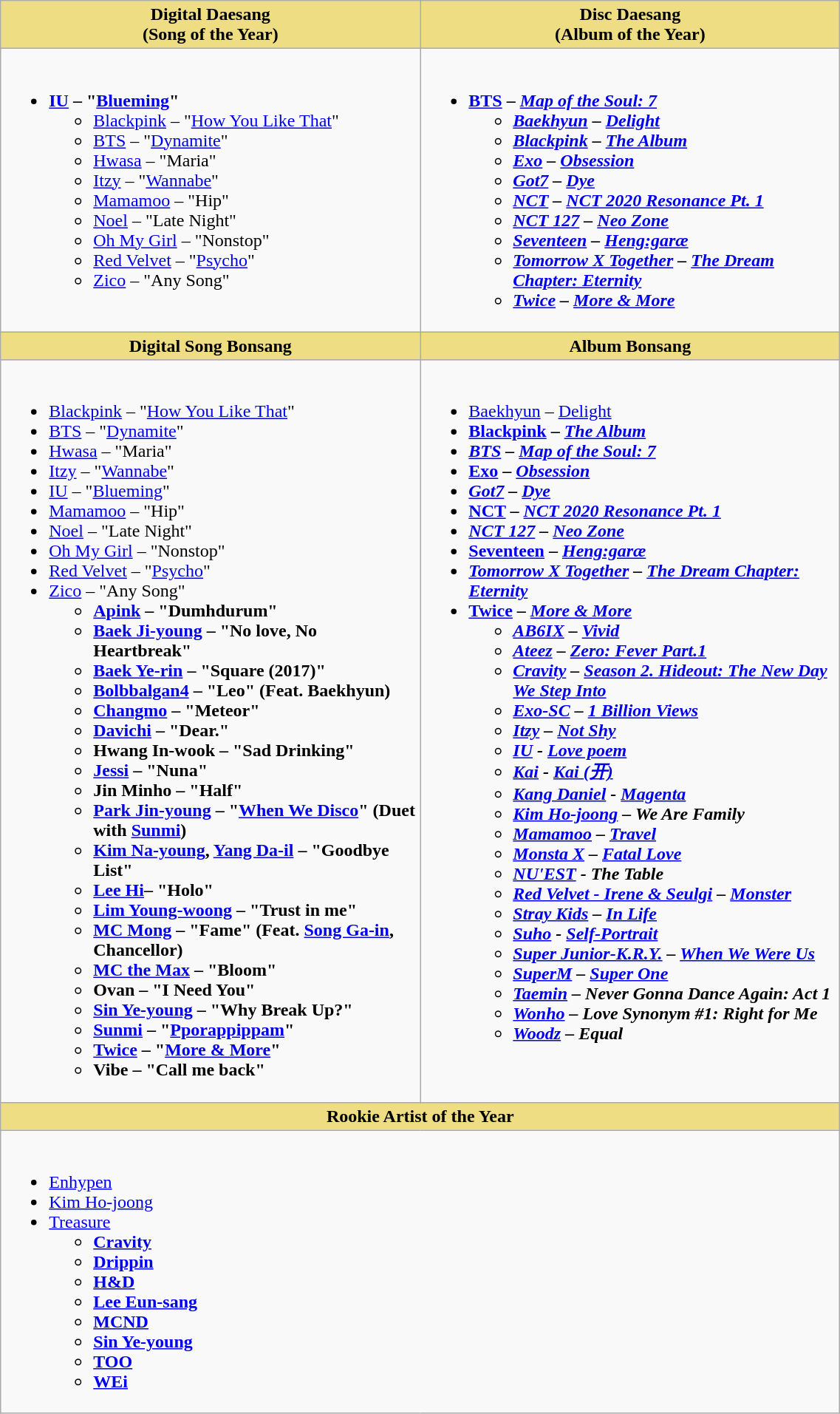<table class="wikitable" style="width:60%">
<tr>
<th scope="col" style="background:#EEDD82; width:30%">Digital Daesang<br>(Song of the Year)</th>
<th scope="col" style="background:#EEDD82; width:30%">Disc Daesang<br>(Album of the Year)</th>
</tr>
<tr>
<td style="vertical-align:top"><br><ul><li><strong><a href='#'>IU</a> – "<a href='#'>Blueming</a>"</strong><ul><li><a href='#'>Blackpink</a> – "<a href='#'>How You Like That</a>"</li><li><a href='#'>BTS</a> – "<a href='#'>Dynamite</a>"</li><li><a href='#'>Hwasa</a> – "Maria"</li><li><a href='#'>Itzy</a> – "<a href='#'>Wannabe</a>"</li><li><a href='#'>Mamamoo</a> – "Hip"</li><li><a href='#'>Noel</a> – "Late Night"</li><li><a href='#'>Oh My Girl</a> – "Nonstop"</li><li><a href='#'>Red Velvet</a> – "<a href='#'>Psycho</a>"</li><li><a href='#'>Zico</a> – "Any Song"</li></ul></li></ul></td>
<td style="vertical-align:top"><br><ul><li><strong><a href='#'>BTS</a> – <em><a href='#'>Map of the Soul: 7</a><strong><em><ul><li><a href='#'>Baekhyun</a> – </em><a href='#'>Delight</a><em></li><li><a href='#'>Blackpink</a> – </em><a href='#'>The Album</a><em></li><li><a href='#'>Exo</a> – </em><a href='#'>Obsession</a><em></li><li><a href='#'>Got7</a> – </em><a href='#'>Dye</a><em></li><li><a href='#'>NCT</a> – </em><a href='#'>NCT 2020 Resonance Pt. 1</a><em></li><li><a href='#'>NCT 127</a> – </em><a href='#'>Neo Zone</a><em></li><li><a href='#'>Seventeen</a> – </em><a href='#'>Heng:garæ</a><em></li><li><a href='#'>Tomorrow X Together</a> – </em><a href='#'>The Dream Chapter: Eternity</a><em></li><li><a href='#'>Twice</a> – </em><a href='#'>More & More</a><em></li></ul></li></ul></td>
</tr>
<tr>
<th scope="col" style="background:#EEDD82; width:30%">Digital Song Bonsang</th>
<th scope="col" style="background:#EEDD82; width:30%">Album Bonsang</th>
</tr>
<tr>
<td style="vertical-align:top"><br><ul><li></strong><a href='#'>Blackpink</a> – "<a href='#'>How You Like That</a>"<strong></li><li></strong><a href='#'>BTS</a> – "<a href='#'>Dynamite</a>"<strong></li><li></strong><a href='#'>Hwasa</a> – "Maria"<strong></li><li></strong><a href='#'>Itzy</a> – "<a href='#'>Wannabe</a>"<strong></li><li></strong><a href='#'>IU</a> – "<a href='#'>Blueming</a>"<strong></li><li></strong><a href='#'>Mamamoo</a> – "Hip"<strong></li><li></strong><a href='#'>Noel</a> – "Late Night"<strong></li><li></strong><a href='#'>Oh My Girl</a> – "Nonstop"<strong></li><li></strong><a href='#'>Red Velvet</a> – "<a href='#'>Psycho</a>"<strong></li><li></strong><a href='#'>Zico</a> – "Any Song"<strong><ul><li><a href='#'>Apink</a> – "Dumhdurum"</li><li><a href='#'>Baek Ji-young</a> – "No love, No Heartbreak"</li><li><a href='#'>Baek Ye-rin</a> – "Square (2017)"</li><li><a href='#'>Bolbbalgan4</a> – "Leo" (Feat. Baekhyun)</li><li><a href='#'>Changmo</a> – "Meteor"</li><li><a href='#'>Davichi</a> – "Dear."</li><li>Hwang In-wook – "Sad Drinking"</li><li><a href='#'>Jessi</a> – "Nuna"</li><li>Jin Minho – "Half"</li><li><a href='#'>Park Jin-young</a> – "<a href='#'>When We Disco</a>" (Duet with <a href='#'>Sunmi</a>)</li><li><a href='#'>Kim Na-young</a>, <a href='#'>Yang Da-il</a> – "Goodbye List"</li><li><a href='#'>Lee Hi</a>– "Holo"</li><li><a href='#'>Lim Young-woong</a> – "Trust in me"</li><li><a href='#'>MC Mong</a> – "Fame" (Feat. <a href='#'>Song Ga-in</a>, Chancellor)</li><li><a href='#'>MC the Max</a> – "Bloom"</li><li>Ovan – "I Need You"</li><li><a href='#'>Sin Ye-young</a> – "Why Break Up?"</li><li><a href='#'>Sunmi</a> – "<a href='#'>Pporappippam</a>"</li><li><a href='#'>Twice</a> – "<a href='#'>More & More</a>"</li><li>Vibe – "Call me back"</li></ul></li></ul></td>
<td style="vertical-align:top"><br><ul><li></strong><a href='#'>Baekhyun</a> – </em><a href='#'>Delight</a></em></strong></li><li><strong><a href='#'>Blackpink</a> – <em><a href='#'>The Album</a><strong><em></li><li></strong><a href='#'>BTS</a> – </em><a href='#'>Map of the Soul: 7</a></em></strong></li><li><strong><a href='#'>Exo</a> – <em><a href='#'>Obsession</a><strong><em></li><li></strong><a href='#'>Got7</a> – </em><a href='#'>Dye</a></em></strong></li><li><strong><a href='#'>NCT</a> – <em><a href='#'>NCT 2020 Resonance Pt. 1</a><strong><em></li><li></strong><a href='#'>NCT 127</a> – </em><a href='#'>Neo Zone</a></em></strong></li><li><strong><a href='#'>Seventeen</a> – <em><a href='#'>Heng:garæ</a><strong><em></li><li></strong><a href='#'>Tomorrow X Together</a> – </em><a href='#'>The Dream Chapter: Eternity</a></em></strong></li><li><strong><a href='#'>Twice</a> – <em><a href='#'>More & More</a><strong><em><ul><li><a href='#'>AB6IX</a> – </em><a href='#'>Vivid</a><em></li><li><a href='#'>Ateez</a> – </em><a href='#'>Zero: Fever Part.1</a><em></li><li><a href='#'>Cravity</a> – </em><a href='#'>Season 2. Hideout: The New Day We Step Into</a><em></li><li><a href='#'>Exo-SC</a> – </em><a href='#'>1 Billion Views</a><em></li><li><a href='#'>Itzy</a> – </em><a href='#'>Not Shy</a><em></li><li><a href='#'>IU</a> - </em><a href='#'>Love poem</a><em></li><li><a href='#'>Kai</a> - </em><a href='#'>Kai (开)</a><em></li><li><a href='#'>Kang Daniel</a> - </em><a href='#'>Magenta</a><em></li><li><a href='#'>Kim Ho-joong</a> – </em>We Are Family<em></li><li><a href='#'>Mamamoo</a> – </em><a href='#'>Travel</a><em></li><li><a href='#'>Monsta X</a> – </em><a href='#'>Fatal Love</a><em></li><li><a href='#'>NU'EST</a> - </em>The Table<em></li><li><a href='#'>Red Velvet - Irene & Seulgi</a> – </em><a href='#'>Monster</a><em></li><li><a href='#'>Stray Kids</a> – </em><a href='#'>In Life</a><em></li><li><a href='#'>Suho</a> - </em><a href='#'>Self-Portrait</a><em></li><li><a href='#'>Super Junior-K.R.Y.</a> – </em><a href='#'>When We Were Us</a><em></li><li><a href='#'>SuperM</a> – </em><a href='#'>Super One</a><em></li><li><a href='#'>Taemin</a> – </em>Never Gonna Dance Again: Act 1<em></li><li><a href='#'>Wonho</a> –  </em>Love Synonym #1: Right for Me<em></li><li><a href='#'>Woodz</a> – </em>Equal<em></li></ul></li></ul></td>
</tr>
<tr>
<th scope="col" colspan="2" style="background:#EEDD82; width:60%">Rookie Artist of the Year</th>
</tr>
<tr>
<td colspan="2" style="vertical-align:top"><br><ul><li></strong><a href='#'>Enhypen</a><strong></li><li></strong><a href='#'>Kim Ho-joong</a><strong></li><li></strong><a href='#'>Treasure</a><strong><ul><li><a href='#'>Cravity</a></li><li><a href='#'>Drippin</a></li><li><a href='#'>H&D</a></li><li><a href='#'>Lee Eun-sang</a></li><li><a href='#'>MCND</a></li><li><a href='#'>Sin Ye-young</a></li><li><a href='#'>TOO</a></li><li><a href='#'>WEi</a></li></ul></li></ul></td>
</tr>
</table>
